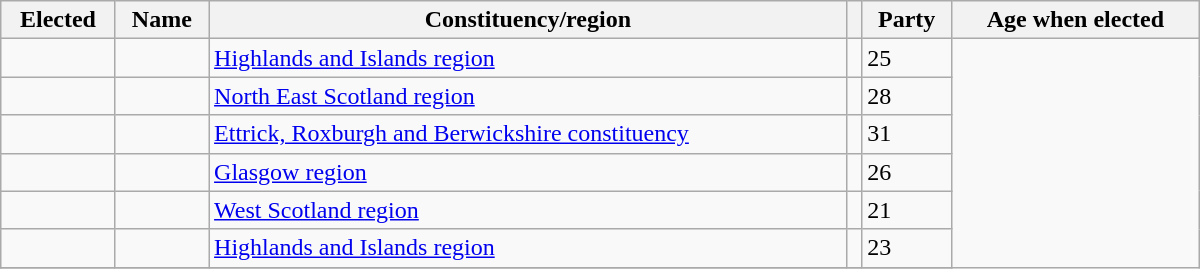<table class="sortable wikitable" width="800px">
<tr>
<th>Elected</th>
<th>Name</th>
<th>Constituency/region</th>
<th class="unsortable"></th>
<th>Party</th>
<th>Age when elected</th>
</tr>
<tr>
<td></td>
<td></td>
<td><a href='#'>Highlands and Islands region</a></td>
<td></td>
<td>25</td>
</tr>
<tr>
<td></td>
<td></td>
<td><a href='#'>North East Scotland region</a></td>
<td></td>
<td>28</td>
</tr>
<tr>
<td></td>
<td></td>
<td><a href='#'>Ettrick, Roxburgh and Berwickshire constituency</a></td>
<td></td>
<td>31</td>
</tr>
<tr>
<td></td>
<td></td>
<td><a href='#'>Glasgow region</a></td>
<td></td>
<td>26</td>
</tr>
<tr>
<td></td>
<td></td>
<td><a href='#'>West Scotland region</a></td>
<td></td>
<td>21</td>
</tr>
<tr>
<td></td>
<td></td>
<td><a href='#'>Highlands and Islands region</a></td>
<td></td>
<td>23</td>
</tr>
<tr>
</tr>
</table>
